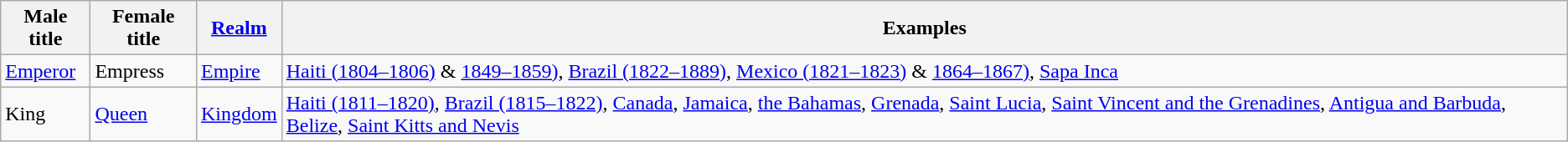<table class="wikitable">
<tr>
<th>Male title</th>
<th>Female title</th>
<th><a href='#'>Realm</a></th>
<th>Examples</th>
</tr>
<tr>
<td><a href='#'>Emperor</a></td>
<td>Empress</td>
<td><a href='#'>Empire</a></td>
<td><a href='#'>Haiti (1804–1806)</a> & <a href='#'>1849–1859)</a>, <a href='#'>Brazil (1822–1889)</a>, <a href='#'>Mexico (1821–1823)</a> & <a href='#'>1864–1867)</a>, <a href='#'>Sapa Inca</a></td>
</tr>
<tr>
<td>King</td>
<td><a href='#'>Queen</a></td>
<td><a href='#'>Kingdom</a></td>
<td><a href='#'>Haiti (1811–1820)</a>, <a href='#'>Brazil (1815–1822)</a>, <a href='#'>Canada</a>, <a href='#'>Jamaica</a>, <a href='#'>the Bahamas</a>, <a href='#'>Grenada</a>, <a href='#'>Saint Lucia</a>, <a href='#'>Saint Vincent and the Grenadines</a>, <a href='#'>Antigua and Barbuda</a>, <a href='#'>Belize</a>, <a href='#'>Saint Kitts and Nevis</a></td>
</tr>
</table>
